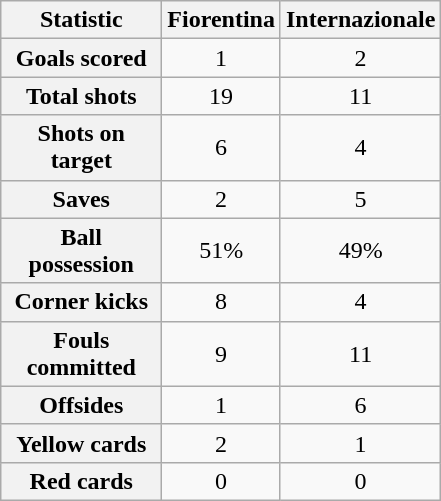<table class="wikitable plainrowheaders" style="text-align:center">
<tr>
<th scope="col" style="width:100px">Statistic</th>
<th scope="col" style="width:70px">Fiorentina</th>
<th scope="col" style="width:70px">Internazionale</th>
</tr>
<tr>
<th scope=row>Goals scored</th>
<td>1</td>
<td>2</td>
</tr>
<tr>
<th scope=row>Total shots</th>
<td>19</td>
<td>11</td>
</tr>
<tr>
<th scope=row>Shots on target</th>
<td>6</td>
<td>4</td>
</tr>
<tr>
<th scope=row>Saves</th>
<td>2</td>
<td>5</td>
</tr>
<tr>
<th scope=row>Ball possession</th>
<td>51%</td>
<td>49%</td>
</tr>
<tr>
<th scope=row>Corner kicks</th>
<td>8</td>
<td>4</td>
</tr>
<tr>
<th scope=row>Fouls committed</th>
<td>9</td>
<td>11</td>
</tr>
<tr>
<th scope=row>Offsides</th>
<td>1</td>
<td>6</td>
</tr>
<tr>
<th scope=row>Yellow cards</th>
<td>2</td>
<td>1</td>
</tr>
<tr>
<th scope=row>Red cards</th>
<td>0</td>
<td>0</td>
</tr>
</table>
